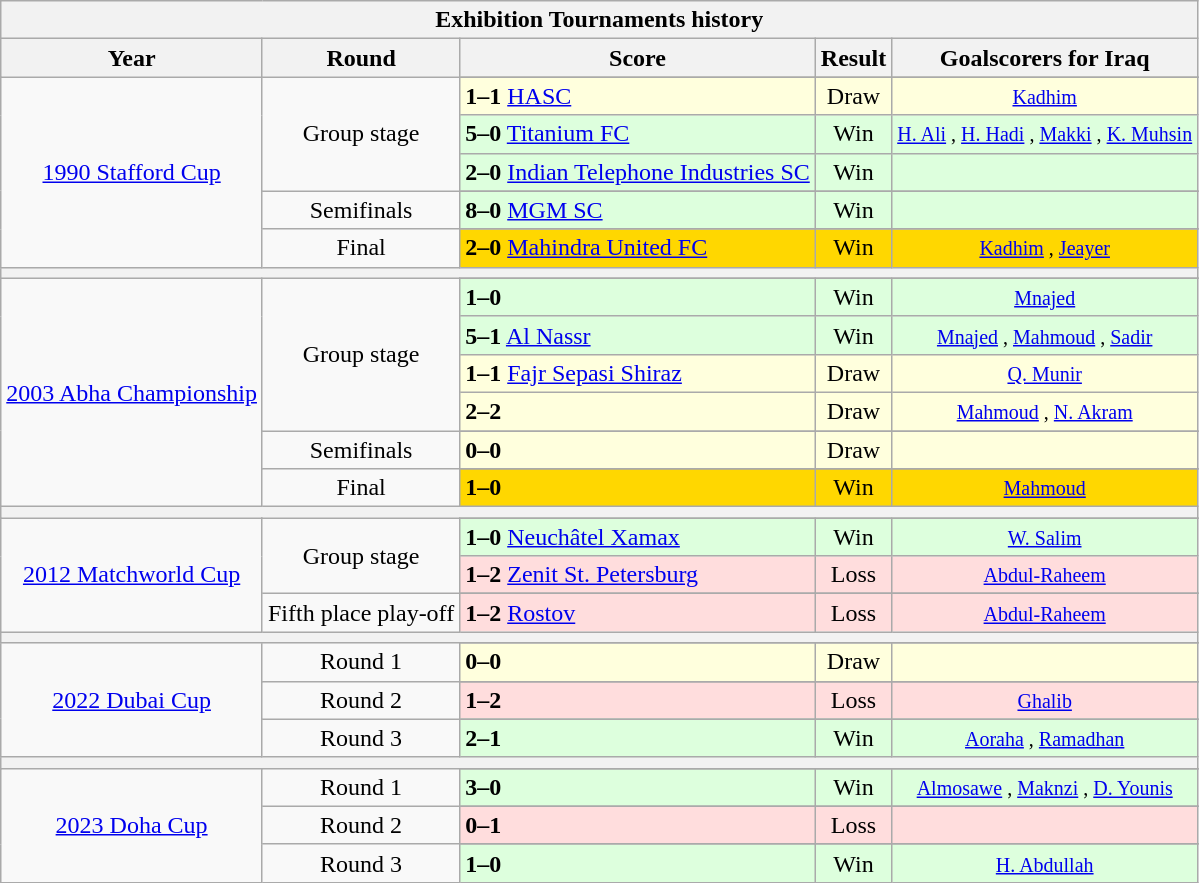<table class="wikitable sortable mw-collapsible mw-collapsed"  style="text-align:center;">
<tr>
<th colspan=5>Exhibition Tournaments history</th>
</tr>
<tr>
<th>Year</th>
<th>Round</th>
<th>Score</th>
<th>Result</th>
<th>Goalscorers for Iraq</th>
</tr>
<tr>
<td rowspan=8><a href='#'>1990 Stafford Cup</a></td>
<td rowspan=4>Group stage</td>
</tr>
<tr bgcolor=#ffffdd>
<td align="left"> <strong>1–1</strong>  <a href='#'>HASC</a></td>
<td>Draw</td>
<td><small> <a href='#'>Kadhim</a>  </small></td>
</tr>
<tr bgcolor=#ddffdd>
<td align="left"> <strong>5–0</strong>  <a href='#'>Titanium FC</a></td>
<td>Win</td>
<td><small> <a href='#'>H. Ali</a> , <a href='#'>H. Hadi</a> , <a href='#'>Makki</a> , <a href='#'>K. Muhsin</a> </small></td>
</tr>
<tr bgcolor=#ddffdd>
<td align="left"> <strong>2–0</strong>  <a href='#'>Indian Telephone Industries SC</a></td>
<td>Win</td>
<td></td>
</tr>
<tr>
<td rowspan=2>Semifinals</td>
</tr>
<tr bgcolor=#ddffdd>
<td align="left"> <strong>8–0</strong>  <a href='#'>MGM SC</a></td>
<td>Win</td>
<td></td>
</tr>
<tr>
<td rowspan=2>Final</td>
</tr>
<tr style="background:gold;">
<td align="left"> <strong>2–0</strong>  <a href='#'>Mahindra United FC</a></td>
<td>Win</td>
<td><small> <a href='#'>Kadhim</a> , <a href='#'>Jeayer</a>  </small></td>
</tr>
<tr>
<th colspan="5"></th>
</tr>
<tr>
<td rowspan=9><a href='#'>2003 Abha Championship</a></td>
<td rowspan=5>Group stage</td>
</tr>
<tr bgcolor=#ddffdd>
<td align="left"> <strong>1–0</strong> </td>
<td>Win</td>
<td><small> <a href='#'>Mnajed</a>  </small></td>
</tr>
<tr bgcolor=#ddffdd>
<td align="left"> <strong>5–1</strong>  <a href='#'>Al Nassr</a></td>
<td>Win</td>
<td><small> <a href='#'>Mnajed</a> , <a href='#'>Mahmoud</a> , <a href='#'>Sadir</a>  </small></td>
</tr>
<tr bgcolor=#ffffdd>
<td align="left"> <strong>1–1</strong>  <a href='#'>Fajr Sepasi Shiraz</a></td>
<td>Draw</td>
<td><small> <a href='#'>Q. Munir</a>  </small></td>
</tr>
<tr bgcolor=#ffffdd>
<td align="left"> <strong>2–2</strong> </td>
<td>Draw</td>
<td><small> <a href='#'>Mahmoud</a> , <a href='#'>N. Akram</a>  </small></td>
</tr>
<tr>
<td rowspan=2>Semifinals</td>
</tr>
<tr bgcolor=#ffffdd>
<td align="left"> <strong>0–0  </strong> </td>
<td>Draw</td>
<td></td>
</tr>
<tr>
<td rowspan=2>Final</td>
</tr>
<tr style="background:gold;">
<td align="left"> <strong>1–0</strong> </td>
<td>Win</td>
<td><small> <a href='#'>Mahmoud</a>  </small></td>
</tr>
<tr>
<th colspan="5"></th>
</tr>
<tr>
<td rowspan=5><a href='#'>2012 Matchworld Cup</a></td>
<td rowspan=3>Group stage</td>
</tr>
<tr bgcolor=#ddffdd>
<td align="left"> <strong>1–0</strong>  <a href='#'>Neuchâtel Xamax</a></td>
<td>Win</td>
<td><small> <a href='#'>W. Salim</a>  </small></td>
</tr>
<tr bgcolor=#ffdddd>
<td align="left"> <strong>1–2</strong>  <a href='#'>Zenit St. Petersburg</a></td>
<td>Loss</td>
<td><small> <a href='#'>Abdul-Raheem</a>  </small></td>
</tr>
<tr>
<td rowspan=2>Fifth place play-off</td>
</tr>
<tr bgcolor=#ffdddd>
<td align="left"> <strong>1–2</strong>  <a href='#'>Rostov</a></td>
<td>Loss</td>
<td><small> <a href='#'>Abdul-Raheem</a>  </small></td>
</tr>
<tr>
<th colspan="5"></th>
</tr>
<tr>
<td rowspan=6><a href='#'>2022 Dubai Cup</a></td>
<td rowspan=2>Round 1</td>
</tr>
<tr bgcolor=#ffffdd>
<td align="left"> <strong>0–0</strong> </td>
<td>Draw</td>
<td></td>
</tr>
<tr>
<td rowspan=2>Round 2</td>
</tr>
<tr bgcolor=#ffdddd>
<td align="left"> <strong>1–2</strong> </td>
<td>Loss</td>
<td><small> <a href='#'>Ghalib</a>  </small></td>
</tr>
<tr>
<td rowspan=2>Round 3</td>
</tr>
<tr bgcolor=#ddffdd>
<td align="left"> <strong>2–1</strong> </td>
<td>Win</td>
<td><small> <a href='#'>Aoraha</a> , <a href='#'>Ramadhan</a>  </small></td>
</tr>
<tr>
<th colspan="5"></th>
</tr>
<tr>
<td rowspan=6><a href='#'>2023 Doha Cup</a></td>
<td rowspan=2>Round 1</td>
</tr>
<tr bgcolor=#ddffdd>
<td align="left"> <strong>3–0</strong> </td>
<td>Win</td>
<td><small> <a href='#'>Almosawe</a> , <a href='#'>Maknzi</a> , <a href='#'>D. Younis</a>  </small></td>
</tr>
<tr>
<td rowspan=2>Round 2</td>
</tr>
<tr bgcolor=#ffdddd>
<td align="left"> <strong>0–1</strong> </td>
<td>Loss</td>
<td></td>
</tr>
<tr>
<td rowspan=2>Round 3</td>
</tr>
<tr bgcolor=#ddffdd>
<td align="left"> <strong>1–0</strong> </td>
<td>Win</td>
<td><small> <a href='#'>H. Abdullah</a>  </small></td>
</tr>
</table>
